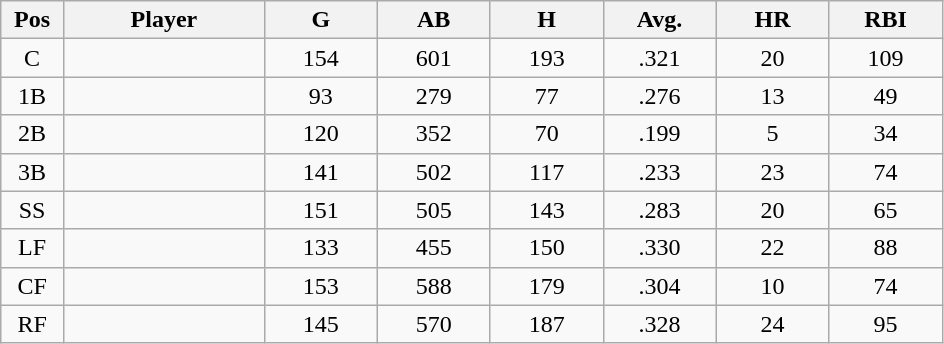<table class="wikitable sortable">
<tr>
<th bgcolor="#DDDDFF" width="5%">Pos</th>
<th bgcolor="#DDDDFF" width="16%">Player</th>
<th bgcolor="#DDDDFF" width="9%">G</th>
<th bgcolor="#DDDDFF" width="9%">AB</th>
<th bgcolor="#DDDDFF" width="9%">H</th>
<th bgcolor="#DDDDFF" width="9%">Avg.</th>
<th bgcolor="#DDDDFF" width="9%">HR</th>
<th bgcolor="#DDDDFF" width="9%">RBI</th>
</tr>
<tr align="center">
<td>C</td>
<td></td>
<td>154</td>
<td>601</td>
<td>193</td>
<td>.321</td>
<td>20</td>
<td>109</td>
</tr>
<tr align="center">
<td>1B</td>
<td></td>
<td>93</td>
<td>279</td>
<td>77</td>
<td>.276</td>
<td>13</td>
<td>49</td>
</tr>
<tr align="center">
<td>2B</td>
<td></td>
<td>120</td>
<td>352</td>
<td>70</td>
<td>.199</td>
<td>5</td>
<td>34</td>
</tr>
<tr align="center">
<td>3B</td>
<td></td>
<td>141</td>
<td>502</td>
<td>117</td>
<td>.233</td>
<td>23</td>
<td>74</td>
</tr>
<tr align="center">
<td>SS</td>
<td></td>
<td>151</td>
<td>505</td>
<td>143</td>
<td>.283</td>
<td>20</td>
<td>65</td>
</tr>
<tr align="center">
<td>LF</td>
<td></td>
<td>133</td>
<td>455</td>
<td>150</td>
<td>.330</td>
<td>22</td>
<td>88</td>
</tr>
<tr align="center">
<td>CF</td>
<td></td>
<td>153</td>
<td>588</td>
<td>179</td>
<td>.304</td>
<td>10</td>
<td>74</td>
</tr>
<tr align="center">
<td>RF</td>
<td></td>
<td>145</td>
<td>570</td>
<td>187</td>
<td>.328</td>
<td>24</td>
<td>95</td>
</tr>
</table>
